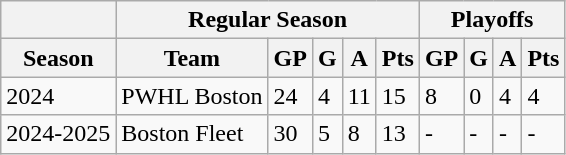<table class="wikitable">
<tr>
<th></th>
<th colspan="5">Regular Season</th>
<th colspan="4">Playoffs</th>
</tr>
<tr>
<th>Season</th>
<th>Team</th>
<th>GP</th>
<th>G</th>
<th>A</th>
<th>Pts</th>
<th>GP</th>
<th>G</th>
<th>A</th>
<th>Pts</th>
</tr>
<tr>
<td>2024</td>
<td>PWHL Boston</td>
<td>24</td>
<td>4</td>
<td>11</td>
<td>15</td>
<td>8</td>
<td>0</td>
<td>4</td>
<td>4</td>
</tr>
<tr>
<td>2024-2025</td>
<td>Boston Fleet</td>
<td>30</td>
<td>5</td>
<td>8</td>
<td>13</td>
<td>-</td>
<td>-</td>
<td>-</td>
<td>-</td>
</tr>
</table>
